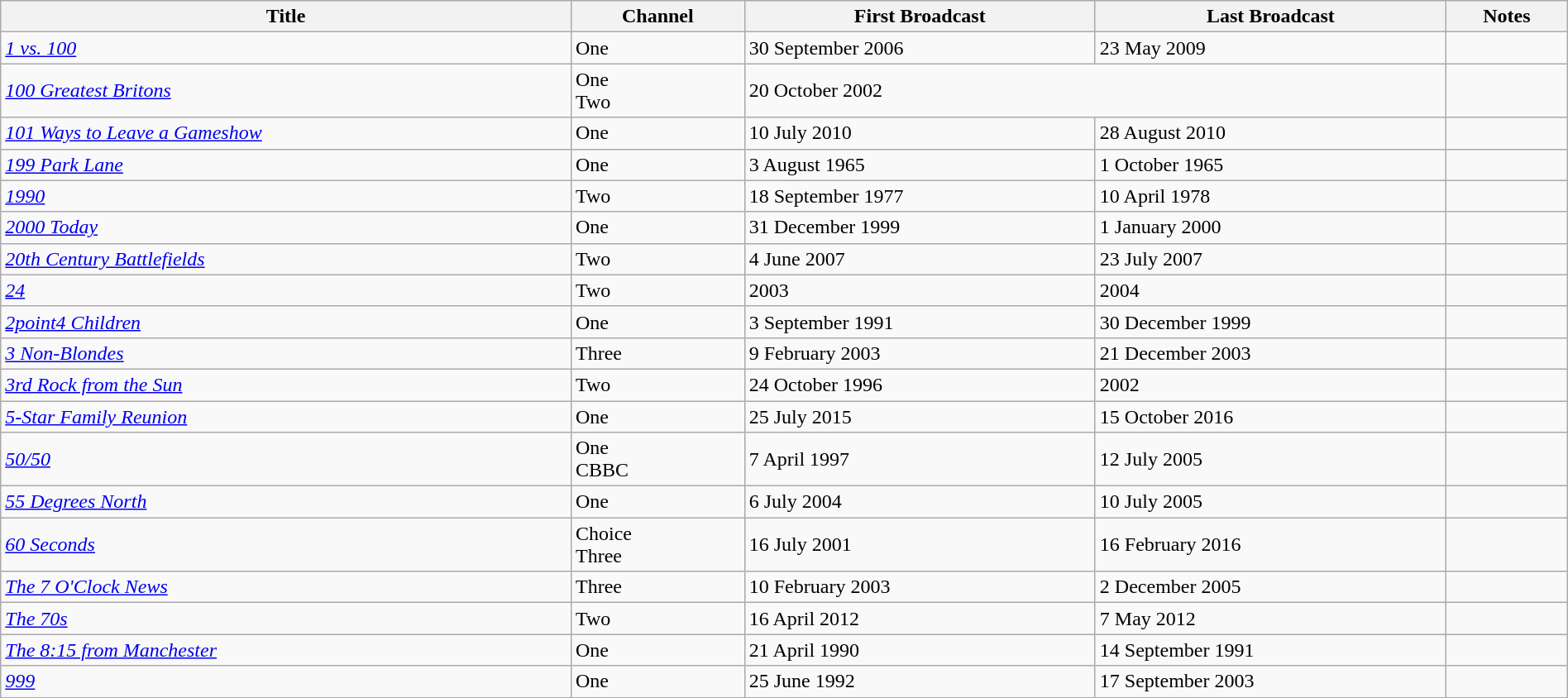<table class="wikitable plainrowheaders sortable" style="width:100%;">
<tr>
<th scope=col>Title</th>
<th scope=col>Channel</th>
<th scope=col>First Broadcast</th>
<th scope=col>Last Broadcast</th>
<th scope=col>Notes</th>
</tr>
<tr>
<td><em><a href='#'>1 vs. 100</a></em></td>
<td>One</td>
<td>30 September 2006</td>
<td>23 May 2009</td>
<td></td>
</tr>
<tr>
<td><em><a href='#'>100 Greatest Britons</a></em></td>
<td>One <br> Two</td>
<td colspan="2">20 October 2002</td>
<td></td>
</tr>
<tr>
<td><em><a href='#'>101 Ways to Leave a Gameshow</a></em></td>
<td>One</td>
<td>10 July 2010</td>
<td>28 August 2010</td>
<td></td>
</tr>
<tr>
<td><em><a href='#'>199 Park Lane</a></em></td>
<td>One</td>
<td>3 August 1965</td>
<td>1 October 1965</td>
<td></td>
</tr>
<tr>
<td><em><a href='#'>1990</a></em></td>
<td>Two</td>
<td>18 September 1977</td>
<td>10 April 1978</td>
<td></td>
</tr>
<tr>
<td><em><a href='#'>2000 Today</a></em></td>
<td>One</td>
<td>31 December 1999</td>
<td>1 January 2000</td>
<td></td>
</tr>
<tr>
<td><em><a href='#'>20th Century Battlefields</a></em></td>
<td>Two</td>
<td>4 June 2007</td>
<td>23 July 2007</td>
<td></td>
</tr>
<tr>
<td><em><a href='#'>24</a></em></td>
<td>Two</td>
<td>2003</td>
<td>2004</td>
<td></td>
</tr>
<tr>
<td><em><a href='#'>2point4 Children</a></em></td>
<td>One</td>
<td>3 September 1991</td>
<td>30 December 1999</td>
<td></td>
</tr>
<tr>
<td><em><a href='#'>3 Non-Blondes</a></em></td>
<td>Three</td>
<td>9 February 2003</td>
<td>21 December 2003</td>
<td></td>
</tr>
<tr>
<td><em><a href='#'>3rd Rock from the Sun</a></em></td>
<td>Two</td>
<td>24 October 1996</td>
<td>2002</td>
<td></td>
</tr>
<tr>
<td><em><a href='#'>5-Star Family Reunion</a></em></td>
<td>One</td>
<td>25 July 2015</td>
<td>15 October 2016</td>
<td></td>
</tr>
<tr>
<td><em><a href='#'>50/50</a></em></td>
<td>One <br> CBBC</td>
<td>7 April 1997</td>
<td>12 July 2005</td>
<td></td>
</tr>
<tr>
<td><em><a href='#'>55 Degrees North</a></em></td>
<td>One</td>
<td>6 July 2004</td>
<td>10 July 2005</td>
<td></td>
</tr>
<tr>
<td><em><a href='#'>60 Seconds</a></em></td>
<td>Choice  <br> Three </td>
<td>16 July 2001</td>
<td>16 February 2016</td>
<td></td>
</tr>
<tr>
<td><em><a href='#'>The 7 O'Clock News</a></em></td>
<td>Three</td>
<td>10 February 2003</td>
<td>2 December 2005</td>
<td></td>
</tr>
<tr>
<td><em><a href='#'>The 70s</a></em></td>
<td>Two</td>
<td>16 April 2012</td>
<td>7 May 2012</td>
<td></td>
</tr>
<tr>
<td><em><a href='#'>The 8:15 from Manchester</a></em></td>
<td>One</td>
<td>21 April 1990</td>
<td>14 September 1991</td>
<td></td>
</tr>
<tr>
<td><em><a href='#'>999</a></em></td>
<td>One</td>
<td>25 June 1992</td>
<td>17 September 2003</td>
<td></td>
</tr>
</table>
